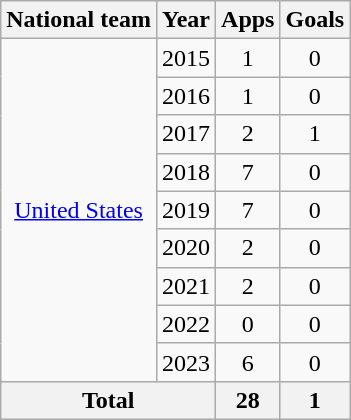<table class="wikitable" style="text-align:center">
<tr>
<th>National team</th>
<th>Year</th>
<th>Apps</th>
<th>Goals</th>
</tr>
<tr>
<td rowspan="9"><a href='#'>United States</a></td>
<td>2015</td>
<td>1</td>
<td>0</td>
</tr>
<tr>
<td>2016</td>
<td>1</td>
<td>0</td>
</tr>
<tr>
<td>2017</td>
<td>2</td>
<td>1</td>
</tr>
<tr>
<td>2018</td>
<td>7</td>
<td>0</td>
</tr>
<tr>
<td>2019</td>
<td>7</td>
<td>0</td>
</tr>
<tr>
<td>2020</td>
<td>2</td>
<td>0</td>
</tr>
<tr>
<td>2021</td>
<td>2</td>
<td>0</td>
</tr>
<tr>
<td>2022</td>
<td>0</td>
<td>0</td>
</tr>
<tr>
<td>2023</td>
<td>6</td>
<td>0</td>
</tr>
<tr>
<th colspan="2">Total</th>
<th>28</th>
<th>1</th>
</tr>
</table>
